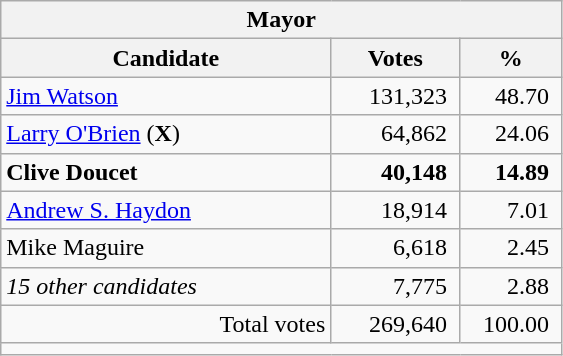<table class="wikitable collapsible" width=375>
<tr>
<th colspan=3>Mayor</th>
</tr>
<tr>
<th width="220px">Candidate</th>
<th>Votes</th>
<th>%</th>
</tr>
<tr>
<td><a href='#'>Jim Watson</a></td>
<td align=right style="padding-left:25px;padding-right:8px;">131,323</td>
<td align=right style="padding-left:15px;padding-right:8px;">48.70</td>
</tr>
<tr>
<td><a href='#'>Larry O'Brien</a> (<strong>X</strong>)</td>
<td align=right style="padding-left:25px;padding-right:8px;">64,862</td>
<td align=right style="padding-left:15px;padding-right:8px;">24.06</td>
</tr>
<tr>
<td><strong>Clive Doucet</strong></td>
<td align=right style="padding-left:25px;padding-right:8px;"><strong>40,148</strong></td>
<td align=right style="padding-left:15px;padding-right:8px;"><strong>14.89</strong></td>
</tr>
<tr>
<td><a href='#'>Andrew S. Haydon</a></td>
<td align=right style="padding-left:25px;padding-right:8px;">18,914</td>
<td align=right style="padding-left:15px;padding-right:8px;">7.01</td>
</tr>
<tr>
<td>Mike Maguire</td>
<td align=right style="padding-left:25px;padding-right:8px;">6,618</td>
<td align=right style="padding-left:15px;padding-right:8px;">2.45</td>
</tr>
<tr>
<td><em>15 other candidates</em></td>
<td align=right style="padding-left:25px;padding-right:8px;">7,775</td>
<td align=right style="padding-left:15px;padding-right:8px;">2.88</td>
</tr>
<tr>
<td align=right>Total votes</td>
<td align=right style="padding-left:25px;padding-right:8px;border-bottom:none;">269,640</td>
<td align=right style="padding-left:15px;padding-right:8px;border-bottom:none;">100.00</td>
</tr>
<tr>
<td colspan=3 style="border-top:1px solid darkgray;"></td>
</tr>
</table>
